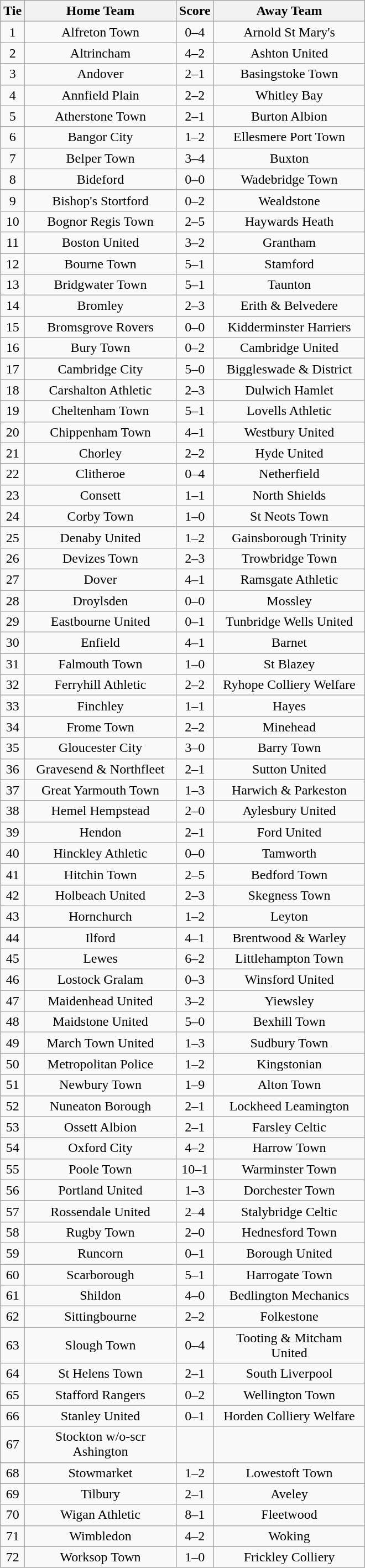<table class="wikitable" style="text-align:center;">
<tr>
<th width=20>Tie</th>
<th width=175>Home Team</th>
<th width=20>Score</th>
<th width=175>Away Team</th>
</tr>
<tr>
<td>1</td>
<td>Alfreton Town</td>
<td>0–4</td>
<td>Arnold St Mary's</td>
</tr>
<tr>
<td>2</td>
<td>Altrincham</td>
<td>4–2</td>
<td>Ashton United</td>
</tr>
<tr>
<td>3</td>
<td>Andover</td>
<td>2–1</td>
<td>Basingstoke Town</td>
</tr>
<tr>
<td>4</td>
<td>Annfield Plain</td>
<td>2–2</td>
<td>Whitley Bay</td>
</tr>
<tr>
<td>5</td>
<td>Atherstone Town</td>
<td>2–1</td>
<td>Burton Albion</td>
</tr>
<tr>
<td>6</td>
<td>Bangor City</td>
<td>1–2</td>
<td>Ellesmere Port Town</td>
</tr>
<tr>
<td>7</td>
<td>Belper Town</td>
<td>3–4</td>
<td>Buxton</td>
</tr>
<tr>
<td>8</td>
<td>Bideford</td>
<td>0–0</td>
<td>Wadebridge Town</td>
</tr>
<tr>
<td>9</td>
<td>Bishop's Stortford</td>
<td>0–2</td>
<td>Wealdstone</td>
</tr>
<tr>
<td>10</td>
<td>Bognor Regis Town</td>
<td>2–5</td>
<td>Haywards Heath</td>
</tr>
<tr>
<td>11</td>
<td>Boston United</td>
<td>3–2</td>
<td>Grantham</td>
</tr>
<tr>
<td>12</td>
<td>Bourne Town</td>
<td>5–1</td>
<td>Stamford</td>
</tr>
<tr>
<td>13</td>
<td>Bridgwater Town</td>
<td>5–1</td>
<td>Taunton</td>
</tr>
<tr>
<td>14</td>
<td>Bromley</td>
<td>2–3</td>
<td>Erith & Belvedere</td>
</tr>
<tr>
<td>15</td>
<td>Bromsgrove Rovers</td>
<td>0–0</td>
<td>Kidderminster Harriers</td>
</tr>
<tr>
<td>16</td>
<td>Bury Town</td>
<td>0–2</td>
<td>Cambridge United</td>
</tr>
<tr>
<td>17</td>
<td>Cambridge City</td>
<td>5–0</td>
<td>Biggleswade & District</td>
</tr>
<tr>
<td>18</td>
<td>Carshalton Athletic</td>
<td>2–3</td>
<td>Dulwich Hamlet</td>
</tr>
<tr>
<td>19</td>
<td>Cheltenham Town</td>
<td>5–1</td>
<td>Lovells Athletic</td>
</tr>
<tr>
<td>20</td>
<td>Chippenham Town</td>
<td>4–1</td>
<td>Westbury United</td>
</tr>
<tr>
<td>21</td>
<td>Chorley</td>
<td>2–2</td>
<td>Hyde United</td>
</tr>
<tr>
<td>22</td>
<td>Clitheroe</td>
<td>0–4</td>
<td>Netherfield</td>
</tr>
<tr>
<td>23</td>
<td>Consett</td>
<td>1–1</td>
<td>North Shields</td>
</tr>
<tr>
<td>24</td>
<td>Corby Town</td>
<td>1–0</td>
<td>St Neots Town</td>
</tr>
<tr>
<td>25</td>
<td>Denaby United</td>
<td>1–2</td>
<td>Gainsborough Trinity</td>
</tr>
<tr>
<td>26</td>
<td>Devizes Town</td>
<td>2–3</td>
<td>Trowbridge Town</td>
</tr>
<tr>
<td>27</td>
<td>Dover</td>
<td>4–1</td>
<td>Ramsgate Athletic</td>
</tr>
<tr>
<td>28</td>
<td>Droylsden</td>
<td>0–0</td>
<td>Mossley</td>
</tr>
<tr>
<td>29</td>
<td>Eastbourne United</td>
<td>0–1</td>
<td>Tunbridge Wells United</td>
</tr>
<tr>
<td>30</td>
<td>Enfield</td>
<td>4–1</td>
<td>Barnet</td>
</tr>
<tr>
<td>31</td>
<td>Falmouth Town</td>
<td>1–0</td>
<td>St Blazey</td>
</tr>
<tr>
<td>32</td>
<td>Ferryhill Athletic</td>
<td>2–2</td>
<td>Ryhope Colliery Welfare</td>
</tr>
<tr>
<td>33</td>
<td>Finchley</td>
<td>1–1</td>
<td>Hayes</td>
</tr>
<tr>
<td>34</td>
<td>Frome Town</td>
<td>2–2</td>
<td>Minehead</td>
</tr>
<tr>
<td>35</td>
<td>Gloucester City</td>
<td>3–0</td>
<td>Barry Town</td>
</tr>
<tr>
<td>36</td>
<td>Gravesend & Northfleet</td>
<td>2–1</td>
<td>Sutton United</td>
</tr>
<tr>
<td>37</td>
<td>Great Yarmouth Town</td>
<td>1–3</td>
<td>Harwich & Parkeston</td>
</tr>
<tr>
<td>38</td>
<td>Hemel Hempstead</td>
<td>2–0</td>
<td>Aylesbury United</td>
</tr>
<tr>
<td>39</td>
<td>Hendon</td>
<td>2–1</td>
<td>Ford United</td>
</tr>
<tr>
<td>40</td>
<td>Hinckley Athletic</td>
<td>0–0</td>
<td>Tamworth</td>
</tr>
<tr>
<td>41</td>
<td>Hitchin Town</td>
<td>2–5</td>
<td>Bedford Town</td>
</tr>
<tr>
<td>42</td>
<td>Holbeach United</td>
<td>2–3</td>
<td>Skegness Town</td>
</tr>
<tr>
<td>43</td>
<td>Hornchurch</td>
<td>1–2</td>
<td>Leyton</td>
</tr>
<tr>
<td>44</td>
<td>Ilford</td>
<td>4–1</td>
<td>Brentwood & Warley</td>
</tr>
<tr>
<td>45</td>
<td>Lewes</td>
<td>6–2</td>
<td>Littlehampton Town</td>
</tr>
<tr>
<td>46</td>
<td>Lostock Gralam</td>
<td>0–3</td>
<td>Winsford United</td>
</tr>
<tr>
<td>47</td>
<td>Maidenhead United</td>
<td>3–2</td>
<td>Yiewsley</td>
</tr>
<tr>
<td>48</td>
<td>Maidstone United</td>
<td>5–0</td>
<td>Bexhill Town</td>
</tr>
<tr>
<td>49</td>
<td>March Town United</td>
<td>1–3</td>
<td>Sudbury Town</td>
</tr>
<tr>
<td>50</td>
<td>Metropolitan Police</td>
<td>1–2</td>
<td>Kingstonian</td>
</tr>
<tr>
<td>51</td>
<td>Newbury Town</td>
<td>1–9</td>
<td>Alton Town</td>
</tr>
<tr>
<td>52</td>
<td>Nuneaton Borough</td>
<td>2–1</td>
<td>Lockheed Leamington</td>
</tr>
<tr>
<td>53</td>
<td>Ossett Albion</td>
<td>2–1</td>
<td>Farsley Celtic</td>
</tr>
<tr>
<td>54</td>
<td>Oxford City</td>
<td>4–2</td>
<td>Harrow Town</td>
</tr>
<tr>
<td>55</td>
<td>Poole Town</td>
<td>10–1</td>
<td>Warminster Town</td>
</tr>
<tr>
<td>56</td>
<td>Portland United</td>
<td>1–3</td>
<td>Dorchester Town</td>
</tr>
<tr>
<td>57</td>
<td>Rossendale United</td>
<td>2–4</td>
<td>Stalybridge Celtic</td>
</tr>
<tr>
<td>58</td>
<td>Rugby Town</td>
<td>2–0</td>
<td>Hednesford Town</td>
</tr>
<tr>
<td>59</td>
<td>Runcorn</td>
<td>0–1</td>
<td>Borough United</td>
</tr>
<tr>
<td>60</td>
<td>Scarborough</td>
<td>5–1</td>
<td>Harrogate Town</td>
</tr>
<tr>
<td>61</td>
<td>Shildon</td>
<td>4–0</td>
<td>Bedlington Mechanics</td>
</tr>
<tr>
<td>62</td>
<td>Sittingbourne</td>
<td>2–2</td>
<td>Folkestone</td>
</tr>
<tr>
<td>63</td>
<td>Slough Town</td>
<td>0–4</td>
<td>Tooting & Mitcham United</td>
</tr>
<tr>
<td>64</td>
<td>St Helens Town</td>
<td>2–1</td>
<td>South Liverpool</td>
</tr>
<tr>
<td>65</td>
<td>Stafford Rangers</td>
<td>0–2</td>
<td>Wellington Town</td>
</tr>
<tr>
<td>66</td>
<td>Stanley United</td>
<td>0–1</td>
<td>Horden Colliery Welfare</td>
</tr>
<tr>
<td>67</td>
<td>Stockton w/o-scr Ashington</td>
<td></td>
<td></td>
</tr>
<tr>
<td>68</td>
<td>Stowmarket</td>
<td>1–2</td>
<td>Lowestoft Town</td>
</tr>
<tr>
<td>69</td>
<td>Tilbury</td>
<td>2–1</td>
<td>Aveley</td>
</tr>
<tr>
<td>70</td>
<td>Wigan Athletic</td>
<td>8–1</td>
<td>Fleetwood</td>
</tr>
<tr>
<td>71</td>
<td>Wimbledon</td>
<td>4–2</td>
<td>Woking</td>
</tr>
<tr>
<td>72</td>
<td>Worksop Town</td>
<td>1–0</td>
<td>Frickley Colliery</td>
</tr>
</table>
